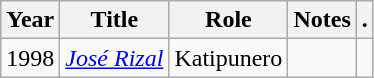<table class="wikitable plainrowheaders sortable">
<tr>
<th scope="col">Year</th>
<th scope="col">Title</th>
<th scope="col" class="unsortable">Role</th>
<th scope="col" class="unsortable">Notes</th>
<th scope="col" class="unsortable">.</th>
</tr>
<tr>
<td>1998</td>
<td><em><a href='#'>José Rizal</a></em></td>
<td>Katipunero</td>
<td></td>
<td></td>
</tr>
</table>
